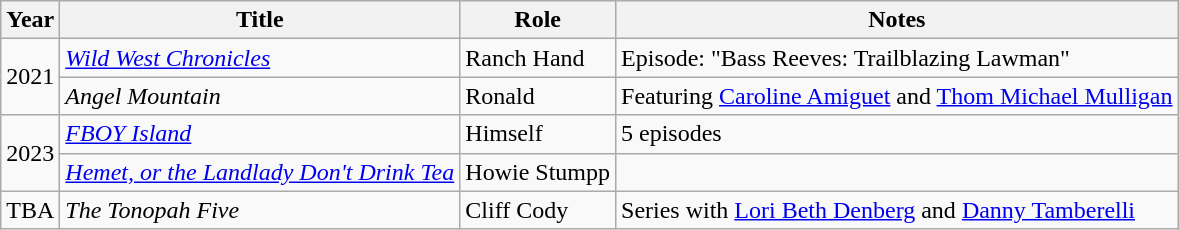<table class="wikitable">
<tr>
<th>Year</th>
<th>Title</th>
<th>Role</th>
<th>Notes</th>
</tr>
<tr>
<td rowspan="2">2021</td>
<td><em><a href='#'>Wild West Chronicles</a></em></td>
<td>Ranch Hand</td>
<td>Episode: "Bass Reeves: Trailblazing Lawman"</td>
</tr>
<tr>
<td><em>Angel Mountain</em></td>
<td>Ronald</td>
<td>Featuring <a href='#'>Caroline Amiguet</a> and <a href='#'>Thom Michael Mulligan</a></td>
</tr>
<tr>
<td rowspan="2">2023</td>
<td><em><a href='#'>FBOY Island</a></em></td>
<td>Himself</td>
<td>5 episodes</td>
</tr>
<tr>
<td><em><a href='#'>Hemet, or the Landlady Don't Drink Tea</a></em></td>
<td>Howie Stumpp</td>
<td></td>
</tr>
<tr>
<td>TBA</td>
<td><em>The Tonopah Five</em></td>
<td>Cliff Cody</td>
<td>Series with <a href='#'>Lori Beth Denberg</a> and <a href='#'>Danny Tamberelli</a></td>
</tr>
</table>
